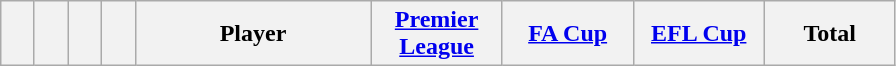<table class="wikitable sortable" style="text-align:center">
<tr>
<th width=15></th>
<th width=15></th>
<th width=15></th>
<th width=15></th>
<th width=150>Player</th>
<th width=80><a href='#'>Premier League</a></th>
<th width=80><a href='#'>FA Cup</a></th>
<th width=80><a href='#'>EFL Cup</a></th>
<th width=80>Total</th>
</tr>
</table>
